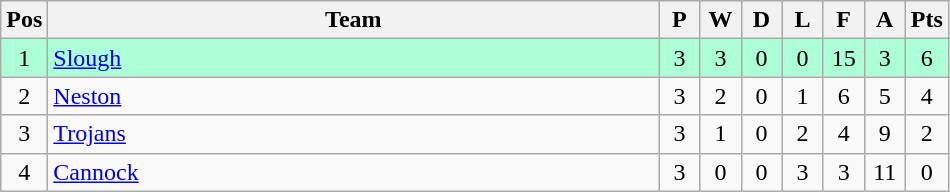<table class="wikitable" style="font-size: 100%">
<tr>
<th width=20>Pos</th>
<th width=400>Team</th>
<th width=20>P</th>
<th width=20>W</th>
<th width=20>D</th>
<th width=20>L</th>
<th width=20>F</th>
<th width=20>A</th>
<th width=20>Pts</th>
</tr>
<tr align=center style="background: #ADFFD6;">
<td>1</td>
<td align="left"><a href='#'>Slough</a></td>
<td>3</td>
<td>3</td>
<td>0</td>
<td>0</td>
<td>15</td>
<td>3</td>
<td>6</td>
</tr>
<tr align=center>
<td>2</td>
<td align="left"><a href='#'>Neston</a></td>
<td>3</td>
<td>2</td>
<td>0</td>
<td>1</td>
<td>6</td>
<td>5</td>
<td>4</td>
</tr>
<tr align=center>
<td>3</td>
<td align="left"><a href='#'>Trojans</a></td>
<td>3</td>
<td>1</td>
<td>0</td>
<td>2</td>
<td>4</td>
<td>9</td>
<td>2</td>
</tr>
<tr align=center>
<td>4</td>
<td align="left"><a href='#'>Cannock</a></td>
<td>3</td>
<td>0</td>
<td>0</td>
<td>3</td>
<td>3</td>
<td>11</td>
<td>0</td>
</tr>
</table>
